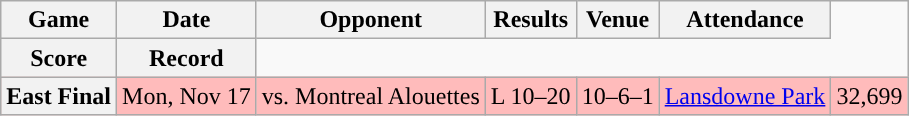<table class="wikitable" style="text-align:center">
<tr>
<th>Game</th>
<th>Date</th>
<th>Opponent</th>
<th>Results</th>
<th>Venue</th>
<th>Attendance</th>
</tr>
<tr>
<th>Score</th>
<th>Record</th>
</tr>
<tr style="background:#ffbbbb">
<th>East Final</th>
<td>Mon, Nov 17</td>
<td>vs. Montreal Alouettes</td>
<td>L 10–20</td>
<td>10–6–1</td>
<td><a href='#'>Lansdowne Park</a></td>
<td>32,699</td>
</tr>
</table>
